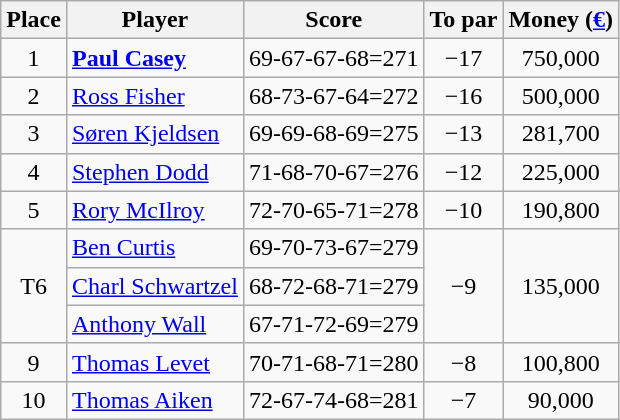<table class="wikitable">
<tr>
<th>Place</th>
<th>Player</th>
<th>Score</th>
<th>To par</th>
<th>Money (<a href='#'>€</a>)</th>
</tr>
<tr>
<td align=center>1</td>
<td> <strong><a href='#'>Paul Casey</a></strong></td>
<td align=center>69-67-67-68=271</td>
<td align=center>−17</td>
<td align=center>750,000</td>
</tr>
<tr>
<td align=center>2</td>
<td> <a href='#'>Ross Fisher</a></td>
<td align=center>68-73-67-64=272</td>
<td align=center>−16</td>
<td align=center>500,000</td>
</tr>
<tr>
<td align=center>3</td>
<td> <a href='#'>Søren Kjeldsen</a></td>
<td align=center>69-69-68-69=275</td>
<td align=center>−13</td>
<td align=center>281,700</td>
</tr>
<tr>
<td align=center>4</td>
<td> <a href='#'>Stephen Dodd</a></td>
<td align=center>71-68-70-67=276</td>
<td align=center>−12</td>
<td align=center>225,000</td>
</tr>
<tr>
<td align=center>5</td>
<td> <a href='#'>Rory McIlroy</a></td>
<td align=center>72-70-65-71=278</td>
<td align=center>−10</td>
<td align=center>190,800</td>
</tr>
<tr>
<td rowspan="3" align=center>T6</td>
<td> <a href='#'>Ben Curtis</a></td>
<td align=center>69-70-73-67=279</td>
<td rowspan="3" align=center>−9</td>
<td rowspan="3" align=center>135,000</td>
</tr>
<tr>
<td> <a href='#'>Charl Schwartzel</a></td>
<td align=center>68-72-68-71=279</td>
</tr>
<tr>
<td> <a href='#'>Anthony Wall</a></td>
<td align=center>67-71-72-69=279</td>
</tr>
<tr>
<td align=center>9</td>
<td> <a href='#'>Thomas Levet</a></td>
<td align=center>70-71-68-71=280</td>
<td align=center>−8</td>
<td align=center>100,800</td>
</tr>
<tr>
<td align=center>10</td>
<td> <a href='#'>Thomas Aiken</a></td>
<td align=center>72-67-74-68=281</td>
<td align=center>−7</td>
<td align=center>90,000</td>
</tr>
</table>
